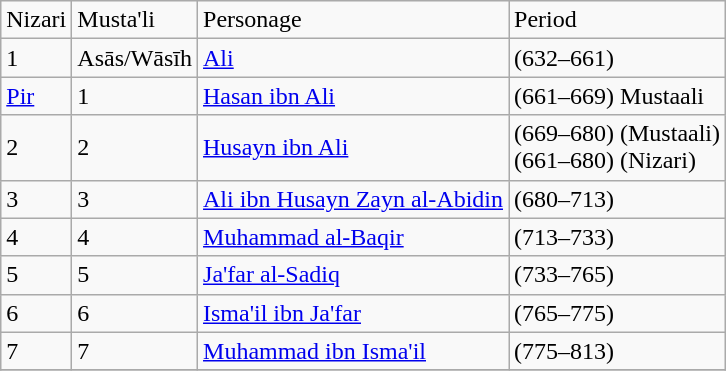<table class="wikitable">
<tr>
<td>Nizari</td>
<td>Musta'li</td>
<td>Personage</td>
<td>Period</td>
</tr>
<tr>
<td>1</td>
<td>Asās/Wāsīh</td>
<td><a href='#'>Ali</a></td>
<td>(632–661)</td>
</tr>
<tr>
<td><a href='#'>Pir</a></td>
<td>1</td>
<td><a href='#'>Hasan ibn Ali</a></td>
<td>(661–669) Mustaali</td>
</tr>
<tr>
<td>2</td>
<td>2</td>
<td><a href='#'>Husayn ibn Ali</a></td>
<td>(669–680) (Mustaali)<br>(661–680) (Nizari)</td>
</tr>
<tr>
<td>3</td>
<td>3</td>
<td><a href='#'>Ali ibn Husayn Zayn al-Abidin</a></td>
<td>(680–713)</td>
</tr>
<tr>
<td>4</td>
<td>4</td>
<td><a href='#'>Muhammad al-Baqir</a></td>
<td>(713–733)</td>
</tr>
<tr>
<td>5</td>
<td>5</td>
<td><a href='#'>Ja'far al-Sadiq</a></td>
<td>(733–765)</td>
</tr>
<tr>
<td>6</td>
<td>6</td>
<td><a href='#'>Isma'il ibn Ja'far</a></td>
<td>(765–775)</td>
</tr>
<tr>
<td>7</td>
<td>7</td>
<td><a href='#'>Muhammad ibn Isma'il</a></td>
<td>(775–813)</td>
</tr>
<tr>
</tr>
</table>
